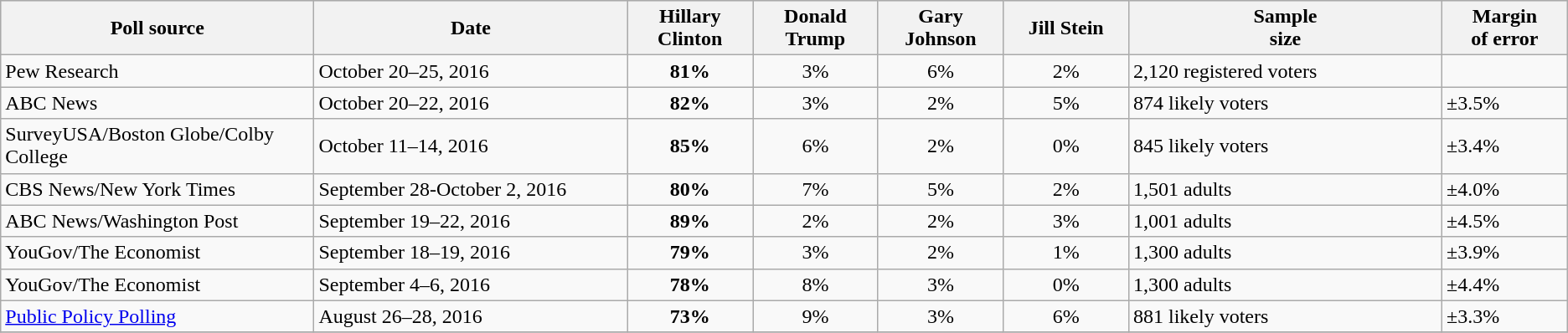<table class="wikitable sortable">
<tr style="background:lightgrey;">
<th width="20%">Poll source</th>
<th width="20%">Date</th>
<th width="8%">Hillary Clinton<br><small></small></th>
<th width="8%">Donald Trump<br><small></small></th>
<th width="8%">Gary Johnson<br><small></small></th>
<th width="8%">Jill Stein<br><small></small></th>
<th width="20%">Sample<br>size</th>
<th width="8%">Margin<br>of error</th>
</tr>
<tr>
<td>Pew Research</td>
<td>October 20–25, 2016</td>
<td align="center" ><strong>81%</strong></td>
<td align="center">3%</td>
<td align="center">6%</td>
<td align="center">2%</td>
<td>2,120 registered voters</td>
<td></td>
</tr>
<tr>
<td>ABC News</td>
<td>October 20–22, 2016</td>
<td align="center" ><strong>82%</strong></td>
<td align="center">3%</td>
<td align="center">2%</td>
<td align="center">5%</td>
<td>874 likely voters</td>
<td>±3.5%</td>
</tr>
<tr>
<td>SurveyUSA/Boston Globe/Colby College</td>
<td>October 11–14, 2016</td>
<td align="center" ><strong>85%</strong></td>
<td align="center">6%</td>
<td align="center">2%</td>
<td align="center">0%</td>
<td>845 likely voters</td>
<td>±3.4%</td>
</tr>
<tr>
<td>CBS News/New York Times</td>
<td>September 28-October 2, 2016</td>
<td align="center" ><strong>80%</strong></td>
<td align="center">7%</td>
<td align="center">5%</td>
<td align="center">2%</td>
<td>1,501 adults</td>
<td>±4.0%</td>
</tr>
<tr>
<td>ABC News/Washington Post</td>
<td>September 19–22, 2016</td>
<td align="center" ><strong>89%</strong></td>
<td align="center">2%</td>
<td align="center">2%</td>
<td align="center">3%</td>
<td>1,001 adults</td>
<td>±4.5%</td>
</tr>
<tr>
<td>YouGov/The Economist</td>
<td>September 18–19, 2016</td>
<td align="center" ><strong>79%</strong></td>
<td align="center">3%</td>
<td align="center">2%</td>
<td align="center">1%</td>
<td>1,300 adults</td>
<td>±3.9%</td>
</tr>
<tr>
<td>YouGov/The Economist</td>
<td>September 4–6, 2016</td>
<td align="center" ><strong>78%</strong></td>
<td align="center">8%</td>
<td align="center">3%</td>
<td align="center">0%</td>
<td>1,300 adults</td>
<td>±4.4%</td>
</tr>
<tr>
<td><a href='#'>Public Policy Polling</a></td>
<td>August 26–28, 2016</td>
<td align="center" ><strong>73%</strong></td>
<td align="center">9%</td>
<td align="center">3%</td>
<td align="center">6%</td>
<td>881 likely voters</td>
<td>±3.3%</td>
</tr>
<tr>
</tr>
</table>
